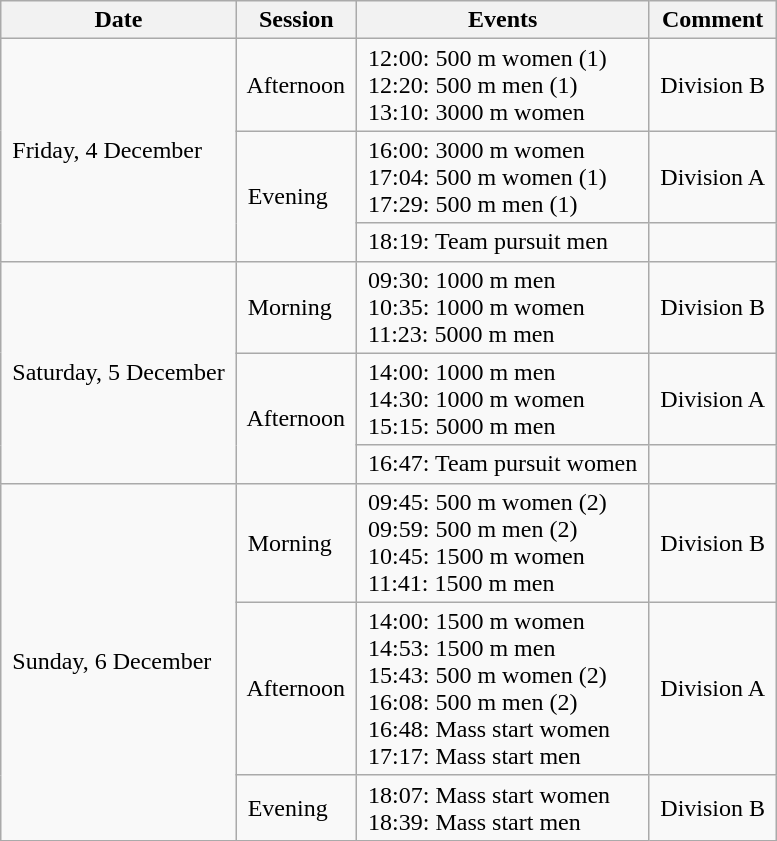<table class="wikitable" border="1">
<tr>
<th> Date </th>
<th> Session </th>
<th> Events </th>
<th> Comment </th>
</tr>
<tr>
<td rowspan=3> Friday, 4 December </td>
<td> Afternoon </td>
<td> 12:00: 500 m women (1) <br> 12:20: 500 m men (1) <br> 13:10: 3000 m women </td>
<td> Division B </td>
</tr>
<tr>
<td rowspan=2> Evening </td>
<td> 16:00: 3000 m women <br> 17:04: 500 m women (1) <br> 17:29: 500 m men (1) </td>
<td> Division A </td>
</tr>
<tr>
<td> 18:19: Team pursuit men </td>
<td></td>
</tr>
<tr>
<td rowspan=3> Saturday, 5 December </td>
<td> Morning </td>
<td> 09:30: 1000 m men <br> 10:35: 1000 m women <br> 11:23: 5000 m men </td>
<td> Division B </td>
</tr>
<tr>
<td rowspan=2> Afternoon </td>
<td> 14:00: 1000 m men <br> 14:30: 1000 m women <br> 15:15: 5000 m men </td>
<td> Division A </td>
</tr>
<tr>
<td> 16:47: Team pursuit women </td>
<td></td>
</tr>
<tr>
<td rowspan=3> Sunday, 6 December </td>
<td> Morning </td>
<td> 09:45: 500 m women (2) <br> 09:59: 500 m men (2) <br> 10:45: 1500 m women <br> 11:41: 1500 m men </td>
<td> Division B </td>
</tr>
<tr>
<td> Afternoon </td>
<td> 14:00: 1500 m women <br> 14:53: 1500 m men <br> 15:43: 500 m women (2) <br> 16:08: 500 m men (2) <br> 16:48: Mass start women <br> 17:17: Mass start men </td>
<td> Division A </td>
</tr>
<tr>
<td> Evening </td>
<td> 18:07: Mass start women <br> 18:39: Mass start men </td>
<td> Division B </td>
</tr>
</table>
